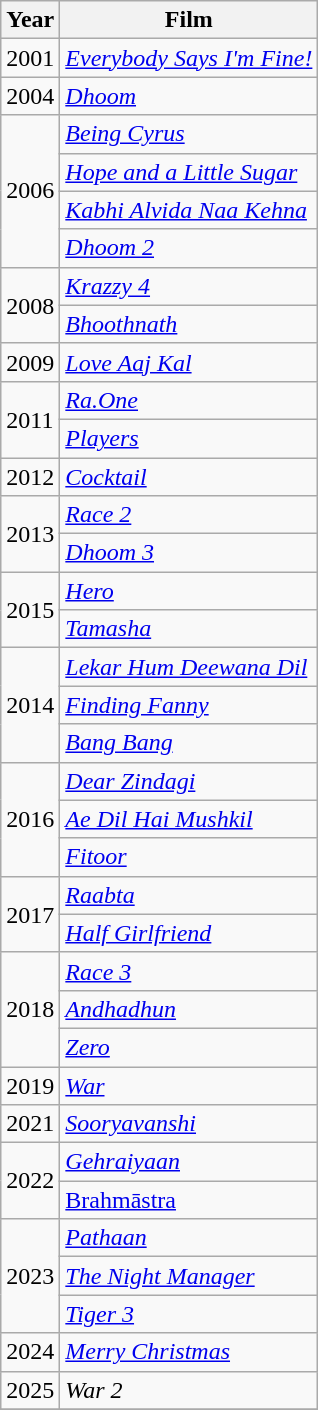<table class="wikitable">
<tr>
<th>Year</th>
<th>Film</th>
</tr>
<tr>
<td>2001</td>
<td><em><a href='#'>Everybody Says I'm Fine!</a></em></td>
</tr>
<tr>
<td>2004</td>
<td><em><a href='#'>Dhoom</a></em></td>
</tr>
<tr>
<td rowspan="4">2006</td>
<td><em><a href='#'>Being Cyrus</a></em></td>
</tr>
<tr>
<td><em><a href='#'>Hope and a Little Sugar</a></em></td>
</tr>
<tr>
<td><em><a href='#'>Kabhi Alvida Naa Kehna</a></em></td>
</tr>
<tr>
<td><em><a href='#'>Dhoom 2</a></em></td>
</tr>
<tr>
<td rowspan="2">2008</td>
<td><em><a href='#'>Krazzy 4</a></em></td>
</tr>
<tr>
<td><em><a href='#'>Bhoothnath</a></em></td>
</tr>
<tr>
<td>2009</td>
<td><em><a href='#'>Love Aaj Kal</a></em></td>
</tr>
<tr>
<td rowspan="2">2011</td>
<td><em><a href='#'>Ra.One</a></em></td>
</tr>
<tr>
<td><em><a href='#'>Players</a></em></td>
</tr>
<tr>
<td>2012</td>
<td><em><a href='#'>Cocktail</a></em></td>
</tr>
<tr>
<td rowspan="2">2013</td>
<td><em><a href='#'>Race 2</a></em></td>
</tr>
<tr>
<td><em><a href='#'>Dhoom 3</a></em></td>
</tr>
<tr>
<td rowspan="2">2015</td>
<td><a href='#'><em>Hero</em></a></td>
</tr>
<tr>
<td><a href='#'><em>Tamasha</em></a></td>
</tr>
<tr>
<td rowspan="3">2014</td>
<td><em><a href='#'>Lekar Hum Deewana Dil</a></em></td>
</tr>
<tr>
<td><em><a href='#'>Finding Fanny</a></em></td>
</tr>
<tr>
<td><em><a href='#'>Bang Bang</a></em></td>
</tr>
<tr>
<td rowspan="3">2016</td>
<td><em><a href='#'>Dear Zindagi</a></em></td>
</tr>
<tr>
<td><em><a href='#'>Ae Dil Hai Mushkil</a></em></td>
</tr>
<tr>
<td><em><a href='#'>Fitoor</a></em></td>
</tr>
<tr>
<td rowspan="2">2017</td>
<td><a href='#'><em>Raabta</em></a></td>
</tr>
<tr>
<td><em><a href='#'>Half Girlfriend</a></em></td>
</tr>
<tr>
<td rowspan="3">2018</td>
<td><em><a href='#'>Race 3</a></em></td>
</tr>
<tr>
<td><em><a href='#'>Andhadhun</a></em></td>
</tr>
<tr>
<td><a href='#'><em>Zero</em></a></td>
</tr>
<tr>
<td>2019</td>
<td><em><a href='#'>War</a></em></td>
</tr>
<tr>
<td>2021</td>
<td><em><a href='#'>Sooryavanshi</a></em></td>
</tr>
<tr>
<td rowspan="2">2022</td>
<td><em><a href='#'>Gehraiyaan</a></em></td>
</tr>
<tr>
<td><em><a href='#'></em>Brahmāstra<em></a></em></td>
</tr>
<tr>
<td rowspan="3">2023</td>
<td><a href='#'><em>Pathaan</em></a></td>
</tr>
<tr>
<td><a href='#'><em>The Night Manager</em></a></td>
</tr>
<tr>
<td><em><a href='#'>Tiger 3</a></em></td>
</tr>
<tr>
<td>2024</td>
<td><a href='#'><em>Merry Christmas</em></a></td>
</tr>
<tr>
<td>2025</td>
<td><em>War 2</em></td>
</tr>
<tr>
</tr>
</table>
